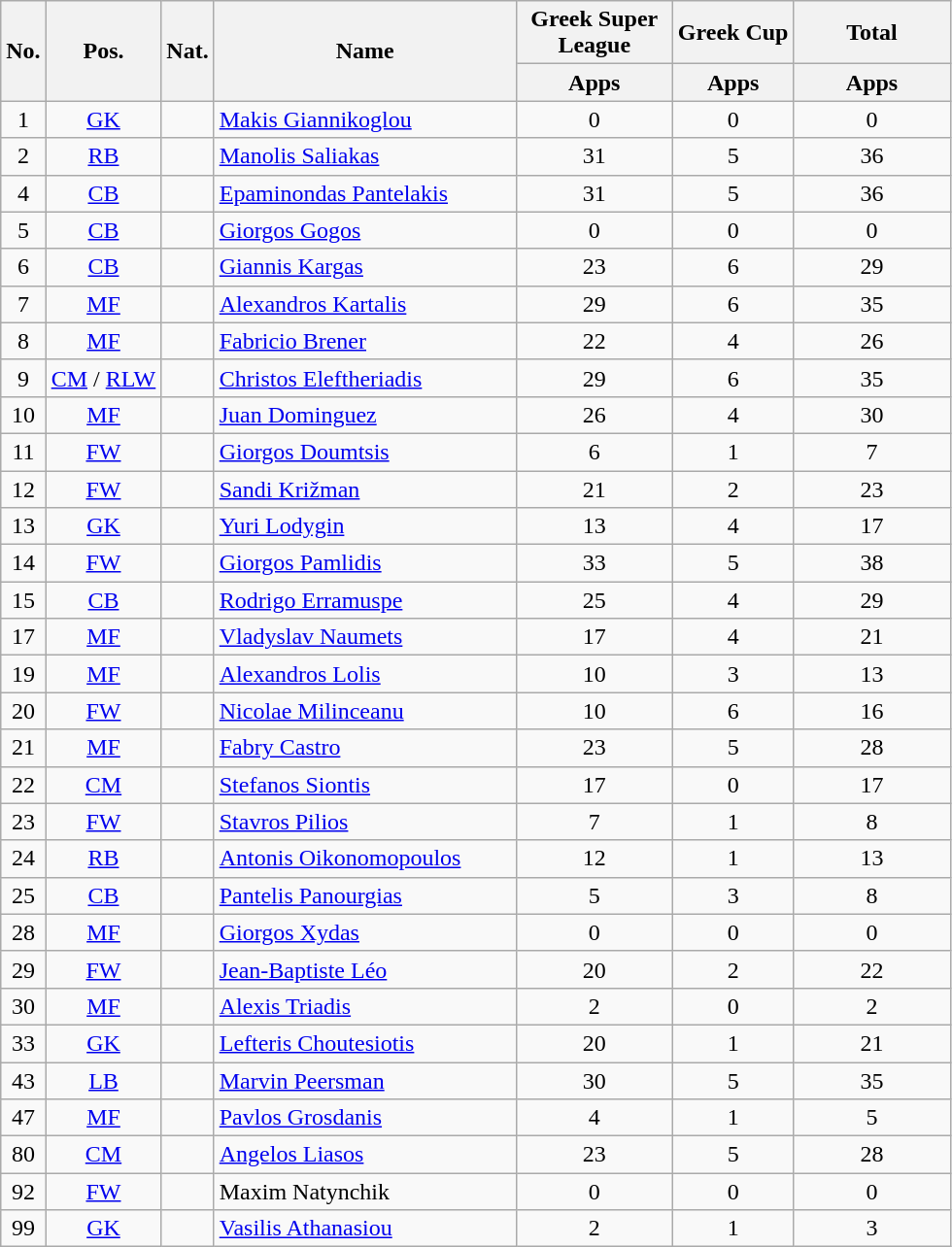<table class="wikitable sortable" style="text-align:center">
<tr>
<th rowspan="2" style="text-align:center;">No.</th>
<th rowspan="2" style="text-align:center;">Pos.</th>
<th rowspan="2" style="text-align:center;">Nat.</th>
<th rowspan="2" style="text-align:center; width:200px;">Name</th>
<th style="text-align:center; width:100px;">Greek Super League</th>
<th>Greek Cup</th>
<th style="text-align:center; width:100px;">Total</th>
</tr>
<tr>
<th style="text-align:center;">Apps</th>
<th>Apps</th>
<th style="text-align:center;">Apps</th>
</tr>
<tr>
<td>1</td>
<td><a href='#'>GK</a></td>
<td></td>
<td align="left"><a href='#'>Makis Giannikoglou</a></td>
<td>0</td>
<td>0</td>
<td>0</td>
</tr>
<tr>
<td>2</td>
<td><a href='#'>RB</a></td>
<td></td>
<td align="left"><a href='#'>Manolis Saliakas</a></td>
<td>31</td>
<td>5</td>
<td>36</td>
</tr>
<tr>
<td>4</td>
<td><a href='#'>CB</a></td>
<td></td>
<td align="left"><a href='#'>Epaminondas Pantelakis</a></td>
<td>31</td>
<td>5</td>
<td>36</td>
</tr>
<tr>
<td>5</td>
<td><a href='#'>CB</a></td>
<td></td>
<td align="left"><a href='#'>Giorgos Gogos</a></td>
<td>0</td>
<td>0</td>
<td>0</td>
</tr>
<tr>
<td>6</td>
<td><a href='#'>CB</a></td>
<td></td>
<td align="left"><a href='#'>Giannis Kargas</a></td>
<td>23</td>
<td>6</td>
<td>29</td>
</tr>
<tr>
<td>7</td>
<td><a href='#'>MF</a></td>
<td></td>
<td align="left"><a href='#'>Alexandros Kartalis</a></td>
<td>29</td>
<td>6</td>
<td>35</td>
</tr>
<tr>
<td>8</td>
<td><a href='#'>MF</a></td>
<td></td>
<td align="left"><a href='#'>Fabricio Brener</a></td>
<td>22</td>
<td>4</td>
<td>26</td>
</tr>
<tr>
<td>9</td>
<td><a href='#'>CM</a> / <a href='#'>RLW</a></td>
<td></td>
<td align="left"><a href='#'>Christos Eleftheriadis</a></td>
<td>29</td>
<td>6</td>
<td>35</td>
</tr>
<tr>
<td>10</td>
<td><a href='#'>MF</a></td>
<td></td>
<td align="left"><a href='#'>Juan Dominguez</a></td>
<td>26</td>
<td>4</td>
<td>30</td>
</tr>
<tr>
<td>11</td>
<td><a href='#'>FW</a></td>
<td></td>
<td align="left"><a href='#'>Giorgos Doumtsis</a></td>
<td>6</td>
<td>1</td>
<td>7</td>
</tr>
<tr>
<td>12</td>
<td><a href='#'>FW</a></td>
<td></td>
<td align="left"><a href='#'>Sandi Križman</a></td>
<td>21</td>
<td>2</td>
<td>23</td>
</tr>
<tr>
<td>13</td>
<td><a href='#'>GK</a></td>
<td> </td>
<td align="left"><a href='#'>Yuri Lodygin</a></td>
<td>13</td>
<td>4</td>
<td>17</td>
</tr>
<tr>
<td>14</td>
<td><a href='#'>FW</a></td>
<td></td>
<td align="left"><a href='#'>Giorgos Pamlidis</a></td>
<td>33</td>
<td>5</td>
<td>38</td>
</tr>
<tr>
<td>15</td>
<td><a href='#'>CB</a></td>
<td></td>
<td align="left"><a href='#'>Rodrigo Erramuspe</a></td>
<td>25</td>
<td>4</td>
<td>29</td>
</tr>
<tr>
<td>17</td>
<td><a href='#'>MF</a></td>
<td></td>
<td align="left"><a href='#'>Vladyslav Naumets</a></td>
<td>17</td>
<td>4</td>
<td>21</td>
</tr>
<tr>
<td>19</td>
<td><a href='#'>MF</a></td>
<td></td>
<td align="left"><a href='#'>Alexandros Lolis</a></td>
<td>10</td>
<td>3</td>
<td>13</td>
</tr>
<tr>
<td>20</td>
<td><a href='#'>FW</a></td>
<td></td>
<td align="left"><a href='#'>Nicolae Milinceanu</a></td>
<td>10</td>
<td>6</td>
<td>16</td>
</tr>
<tr>
<td>21</td>
<td><a href='#'>MF</a></td>
<td></td>
<td align="left"><a href='#'>Fabry Castro</a></td>
<td>23</td>
<td>5</td>
<td>28</td>
</tr>
<tr>
<td>22</td>
<td><a href='#'>CM</a></td>
<td></td>
<td align="left"><a href='#'>Stefanos Siontis</a></td>
<td>17</td>
<td>0</td>
<td>17</td>
</tr>
<tr>
<td>23</td>
<td><a href='#'>FW</a></td>
<td></td>
<td align="left"><a href='#'>Stavros Pilios</a></td>
<td>7</td>
<td>1</td>
<td>8</td>
</tr>
<tr>
<td>24</td>
<td><a href='#'>RB</a></td>
<td></td>
<td align="left"><a href='#'>Antonis Oikonomopoulos</a></td>
<td>12</td>
<td>1</td>
<td>13</td>
</tr>
<tr>
<td>25</td>
<td><a href='#'>CB</a></td>
<td></td>
<td align="left"><a href='#'>Pantelis Panourgias</a></td>
<td>5</td>
<td>3</td>
<td>8</td>
</tr>
<tr>
<td>28</td>
<td><a href='#'>MF</a></td>
<td></td>
<td align="left"><a href='#'>Giorgos Xydas</a></td>
<td>0</td>
<td>0</td>
<td>0</td>
</tr>
<tr>
<td>29</td>
<td><a href='#'>FW</a></td>
<td></td>
<td align="left"><a href='#'>Jean-Baptiste Léo</a></td>
<td>20</td>
<td>2</td>
<td>22</td>
</tr>
<tr>
<td>30</td>
<td><a href='#'>MF</a></td>
<td></td>
<td align="left"><a href='#'>Alexis Triadis</a></td>
<td>2</td>
<td>0</td>
<td>2</td>
</tr>
<tr>
<td>33</td>
<td><a href='#'>GK</a></td>
<td></td>
<td align="left"><a href='#'>Lefteris Choutesiotis</a></td>
<td>20</td>
<td>1</td>
<td>21</td>
</tr>
<tr>
<td>43</td>
<td><a href='#'>LB</a></td>
<td></td>
<td align="left"><a href='#'>Marvin Peersman</a></td>
<td>30</td>
<td>5</td>
<td>35</td>
</tr>
<tr>
<td>47</td>
<td><a href='#'>MF</a></td>
<td></td>
<td align="left"><a href='#'>Pavlos Grosdanis</a></td>
<td>4</td>
<td>1</td>
<td>5</td>
</tr>
<tr>
<td>80</td>
<td><a href='#'>CM</a></td>
<td></td>
<td align="left"><a href='#'>Angelos Liasos</a></td>
<td>23</td>
<td>5</td>
<td>28</td>
</tr>
<tr>
<td>92</td>
<td><a href='#'>FW</a></td>
<td></td>
<td align="left">Maxim Natynchik</td>
<td>0</td>
<td>0</td>
<td>0</td>
</tr>
<tr>
<td>99</td>
<td><a href='#'>GK</a></td>
<td></td>
<td align="left"><a href='#'>Vasilis Athanasiou</a></td>
<td>2</td>
<td>1</td>
<td>3</td>
</tr>
</table>
